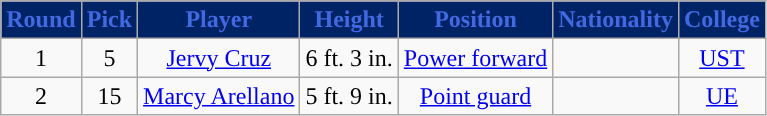<table class="wikitable sortable sortable">
<tr>
<th style="background:#002366; color:#4169E1; ">Round</th>
<th style="background:#002366; color:#4169E1; ">Pick</th>
<th style="background:#002366; color:#4169E1; ">Player</th>
<th style="background:#002366; color:#4169E1; ">Height</th>
<th style="background:#002366; color:#4169E1; ">Position</th>
<th style="background:#002366; color:#4169E1; ">Nationality</th>
<th style="background:#002366; color:#4169E1; ">College</th>
</tr>
<tr style="text-align: center">
<td>1</td>
<td>5</td>
<td><a href='#'>Jervy Cruz</a></td>
<td>6 ft. 3 in.</td>
<td><a href='#'>Power forward</a></td>
<td></td>
<td><a href='#'>UST</a></td>
</tr>
<tr style="text-align: center">
<td>2</td>
<td>15</td>
<td><a href='#'>Marcy Arellano</a></td>
<td>5 ft. 9 in.</td>
<td><a href='#'>Point guard</a></td>
<td></td>
<td><a href='#'>UE</a></td>
</tr>
</table>
